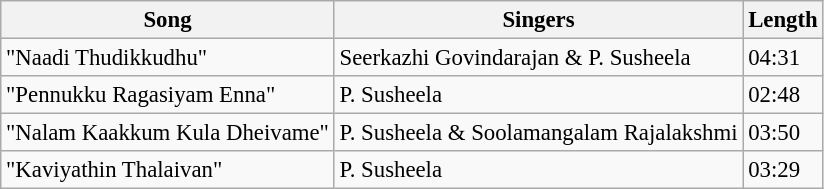<table class="wikitable" style="font-size:95%;">
<tr>
<th>Song</th>
<th>Singers</th>
<th>Length</th>
</tr>
<tr>
<td>"Naadi Thudikkudhu"</td>
<td>Seerkazhi Govindarajan & P. Susheela</td>
<td>04:31</td>
</tr>
<tr>
<td>"Pennukku Ragasiyam Enna"</td>
<td>P. Susheela</td>
<td>02:48</td>
</tr>
<tr>
<td>"Nalam Kaakkum Kula Dheivame"</td>
<td>P. Susheela & Soolamangalam Rajalakshmi</td>
<td>03:50</td>
</tr>
<tr>
<td>"Kaviyathin Thalaivan"</td>
<td>P. Susheela</td>
<td>03:29</td>
</tr>
</table>
